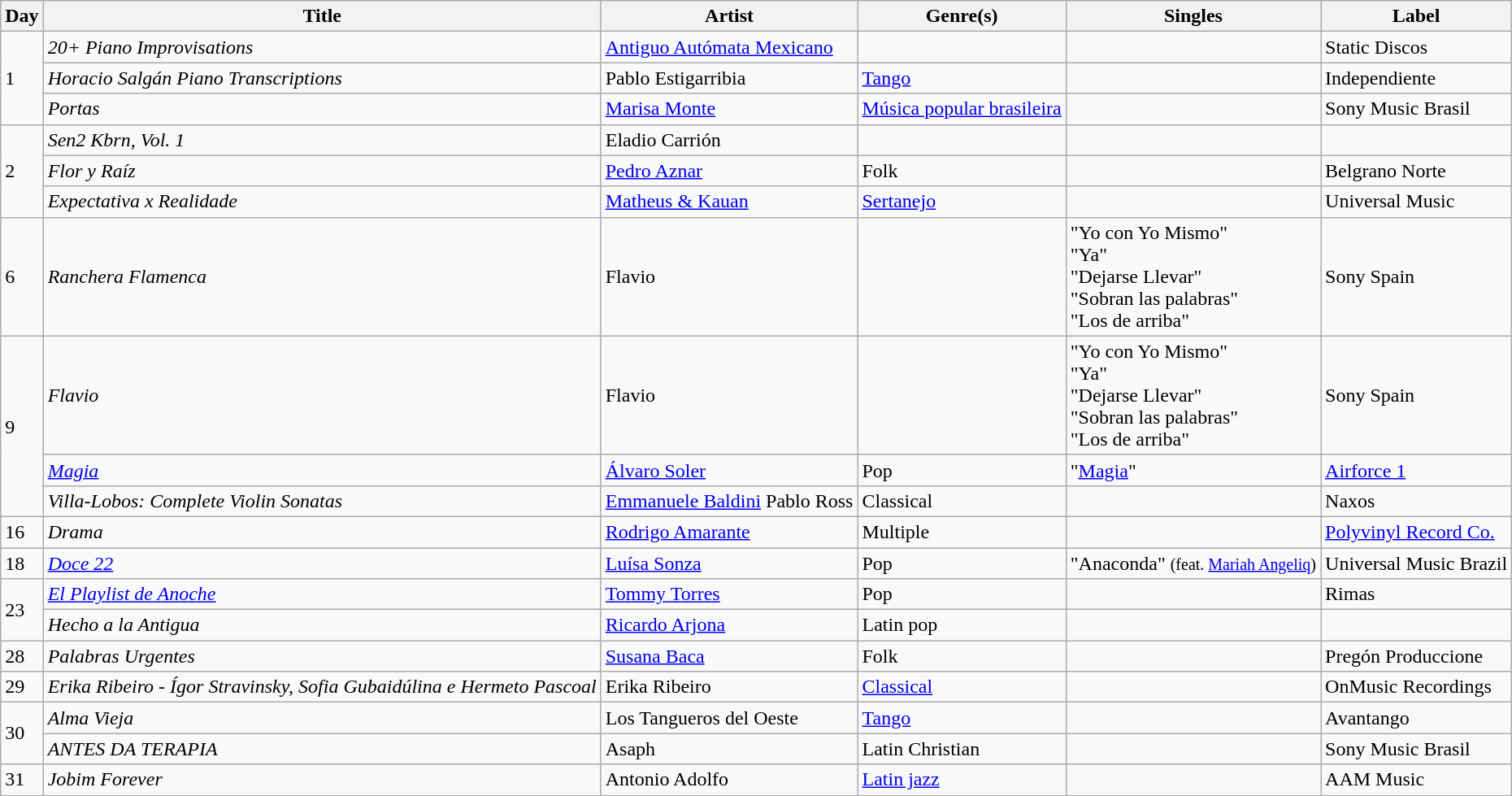<table class="wikitable sortable" style="text-align: left;">
<tr>
<th>Day</th>
<th>Title</th>
<th>Artist</th>
<th>Genre(s)</th>
<th>Singles</th>
<th>Label</th>
</tr>
<tr>
<td rowspan="3">1</td>
<td><em>20+ Piano Improvisations</em></td>
<td><a href='#'>Antiguo Autómata Mexicano</a></td>
<td Electronic></td>
<td></td>
<td>Static Discos</td>
</tr>
<tr>
<td><em>Horacio Salgán Piano Transcriptions</em></td>
<td>Pablo Estigarribia</td>
<td><a href='#'>Tango</a></td>
<td></td>
<td>Independiente</td>
</tr>
<tr>
<td><em>Portas</em></td>
<td><a href='#'>Marisa Monte</a></td>
<td><a href='#'>Música popular brasileira</a></td>
<td></td>
<td>Sony Music Brasil</td>
</tr>
<tr>
<td rowspan="3">2</td>
<td><em>Sen2 Kbrn, Vol. 1</em></td>
<td>Eladio Carrión</td>
<td></td>
<td></td>
<td></td>
</tr>
<tr>
<td><em>Flor y Raíz</em></td>
<td><a href='#'>Pedro Aznar</a></td>
<td>Folk</td>
<td></td>
<td>Belgrano Norte</td>
</tr>
<tr>
<td><em>Expectativa x Realidade</em></td>
<td><a href='#'>Matheus & Kauan</a></td>
<td><a href='#'>Sertanejo</a></td>
<td></td>
<td>Universal Music</td>
</tr>
<tr>
<td>6</td>
<td><em>Ranchera Flamenca</em></td>
<td>Flavio</td>
<td></td>
<td>"Yo con Yo Mismo"<br>"Ya"<br>"Dejarse Llevar"<br>"Sobran las palabras"<br>"Los de arriba"</td>
<td>Sony Spain</td>
</tr>
<tr>
<td rowspan="3">9</td>
<td><em>Flavio</em></td>
<td>Flavio</td>
<td></td>
<td>"Yo con Yo Mismo"<br>"Ya"<br>"Dejarse Llevar"<br>"Sobran las palabras"<br>"Los de arriba"</td>
<td>Sony Spain</td>
</tr>
<tr>
<td><em><a href='#'>Magia</a></em></td>
<td><a href='#'>Álvaro Soler</a></td>
<td>Pop</td>
<td>"<a href='#'>Magia</a>"</td>
<td><a href='#'>Airforce 1</a></td>
</tr>
<tr>
<td><em>Villa-Lobos: Complete Violin Sonatas</em></td>
<td><a href='#'>Emmanuele Baldini</a> Pablo Ross</td>
<td>Classical</td>
<td></td>
<td>Naxos</td>
</tr>
<tr>
<td rowspan="1">16</td>
<td><em>Drama</em></td>
<td><a href='#'>Rodrigo Amarante</a></td>
<td>Multiple</td>
<td></td>
<td><a href='#'>Polyvinyl Record Co.</a></td>
</tr>
<tr>
<td>18</td>
<td><em><a href='#'>Doce 22</a></em></td>
<td><a href='#'>Luísa Sonza</a></td>
<td>Pop</td>
<td>"Anaconda" <small>(feat. <a href='#'>Mariah Angeliq</a>)</small></td>
<td>Universal Music Brazil</td>
</tr>
<tr>
<td rowspan="2">23</td>
<td><em><a href='#'>El Playlist de Anoche</a></em></td>
<td><a href='#'>Tommy Torres</a></td>
<td>Pop</td>
<td></td>
<td>Rimas</td>
</tr>
<tr>
<td><em>Hecho a la Antigua</em></td>
<td><a href='#'>Ricardo Arjona</a></td>
<td>Latin pop</td>
<td></td>
<td></td>
</tr>
<tr>
<td>28</td>
<td><em>Palabras Urgentes</em></td>
<td><a href='#'>Susana Baca</a></td>
<td>Folk</td>
<td></td>
<td>Pregón Produccione</td>
</tr>
<tr>
<td>29</td>
<td><em>Erika Ribeiro - Ígor Stravinsky, Sofia Gubaidúlina e Hermeto Pascoal</em></td>
<td>Erika Ribeiro</td>
<td><a href='#'>Classical</a></td>
<td></td>
<td>OnMusic Recordings</td>
</tr>
<tr>
<td rowspan="2">30</td>
<td><em>Alma Vieja</em></td>
<td>Los Tangueros del Oeste</td>
<td><a href='#'>Tango</a></td>
<td></td>
<td>Avantango</td>
</tr>
<tr>
<td><em>ANTES DA TERAPIA</em></td>
<td>Asaph</td>
<td>Latin Christian</td>
<td></td>
<td>Sony Music Brasil</td>
</tr>
<tr>
<td>31</td>
<td><em>Jobim Forever</em></td>
<td>Antonio Adolfo</td>
<td><a href='#'>Latin jazz</a></td>
<td></td>
<td>AAM Music</td>
</tr>
<tr>
</tr>
</table>
